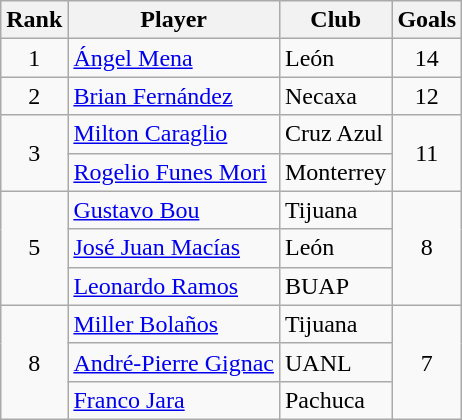<table class="wikitable">
<tr>
<th>Rank</th>
<th>Player</th>
<th>Club</th>
<th>Goals</th>
</tr>
<tr>
<td align=center rowspan=1>1</td>
<td> <a href='#'>Ángel Mena</a></td>
<td>León</td>
<td align=center rowspan=1>14</td>
</tr>
<tr>
<td align=center rowspan=1>2</td>
<td> <a href='#'>Brian Fernández</a></td>
<td>Necaxa</td>
<td align=center rowspan=1>12</td>
</tr>
<tr>
<td align=center rowspan=2>3</td>
<td> <a href='#'>Milton Caraglio</a></td>
<td>Cruz Azul</td>
<td align=center rowspan=2>11</td>
</tr>
<tr>
<td> <a href='#'>Rogelio Funes Mori</a></td>
<td>Monterrey</td>
</tr>
<tr>
<td align=center rowspan=3>5</td>
<td> <a href='#'>Gustavo Bou</a></td>
<td>Tijuana</td>
<td align=center rowspan=3>8</td>
</tr>
<tr>
<td> <a href='#'>José Juan Macías</a></td>
<td>León</td>
</tr>
<tr>
<td> <a href='#'>Leonardo Ramos</a></td>
<td>BUAP</td>
</tr>
<tr>
<td align=center rowspan=3>8</td>
<td> <a href='#'>Miller Bolaños</a></td>
<td>Tijuana</td>
<td align=center rowspan=3>7</td>
</tr>
<tr>
<td> <a href='#'>André-Pierre Gignac</a></td>
<td>UANL</td>
</tr>
<tr>
<td> <a href='#'>Franco Jara</a></td>
<td>Pachuca</td>
</tr>
</table>
